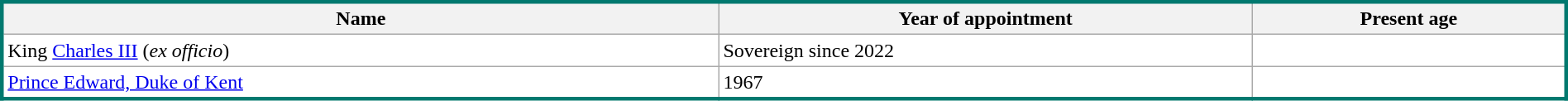<table class="wikitable" style="width:100%; background:white; border:#01796f solid;">
<tr>
<th>Name</th>
<th><strong>Year of appointment</strong></th>
<th><strong>Present age</strong></th>
</tr>
<tr>
<td>King <a href='#'>Charles III</a> (<em>ex officio</em>)</td>
<td>Sovereign since 2022</td>
<td></td>
</tr>
<tr>
<td><a href='#'>Prince Edward, Duke of Kent</a> </td>
<td>1967</td>
<td></td>
</tr>
</table>
